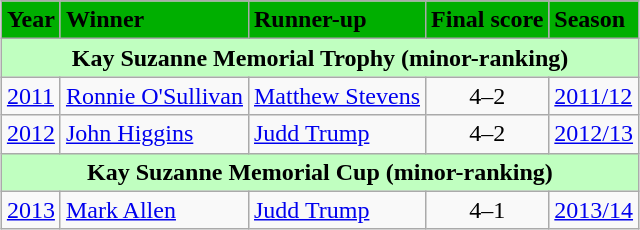<table class="wikitable" style="margin: auto">
<tr>
<th style="text-align: center; background-color: #00af00">Year</th>
<th style="text-align: left; background-color: #00af00">Winner</th>
<th style="text-align: left; background-color: #00af00">Runner-up</th>
<th style="text-align: left; background-color: #00af00">Final score</th>
<th style="text-align: left; background-color: #00af00">Season</th>
</tr>
<tr>
<th colspan=5 style="text-align: center; background-color: #c0ffc0">Kay Suzanne Memorial Trophy (minor-ranking)</th>
</tr>
<tr>
<td><a href='#'>2011</a></td>
<td> <a href='#'>Ronnie O'Sullivan</a></td>
<td> <a href='#'>Matthew Stevens</a></td>
<td style="text-align: center">4–2</td>
<td><a href='#'>2011/12</a></td>
</tr>
<tr>
<td><a href='#'>2012</a></td>
<td> <a href='#'>John Higgins</a></td>
<td> <a href='#'>Judd Trump</a></td>
<td style="text-align: center">4–2</td>
<td><a href='#'>2012/13</a></td>
</tr>
<tr>
<th colspan=5 style="text-align: center; background-color: #c0ffc0">Kay Suzanne Memorial Cup (minor-ranking)</th>
</tr>
<tr>
<td><a href='#'>2013</a></td>
<td> <a href='#'>Mark Allen</a></td>
<td> <a href='#'>Judd Trump</a></td>
<td style="text-align: center">4–1</td>
<td><a href='#'>2013/14</a></td>
</tr>
</table>
